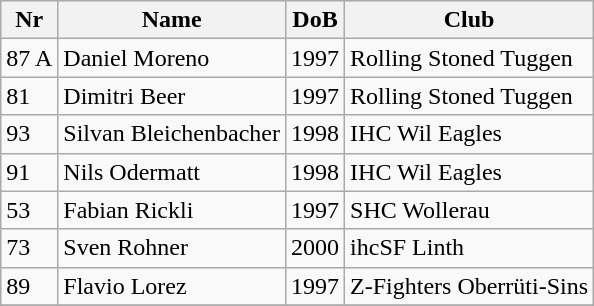<table class="wikitable">
<tr>
<th>Nr</th>
<th>Name</th>
<th>DoB</th>
<th>Club</th>
</tr>
<tr>
<td>87 A</td>
<td>Daniel Moreno</td>
<td>1997</td>
<td>Rolling Stoned Tuggen</td>
</tr>
<tr>
<td>81</td>
<td>Dimitri Beer</td>
<td>1997</td>
<td>Rolling Stoned Tuggen</td>
</tr>
<tr>
<td>93</td>
<td>Silvan Bleichenbacher</td>
<td>1998</td>
<td>IHC Wil Eagles</td>
</tr>
<tr>
<td>91</td>
<td>Nils Odermatt</td>
<td>1998</td>
<td>IHC Wil Eagles</td>
</tr>
<tr>
<td>53</td>
<td>Fabian Rickli</td>
<td>1997</td>
<td>SHC Wollerau</td>
</tr>
<tr>
<td>73</td>
<td>Sven Rohner</td>
<td>2000</td>
<td>ihcSF Linth</td>
</tr>
<tr>
<td>89</td>
<td>Flavio Lorez</td>
<td>1997</td>
<td>Z-Fighters Oberrüti-Sins</td>
</tr>
<tr>
</tr>
</table>
